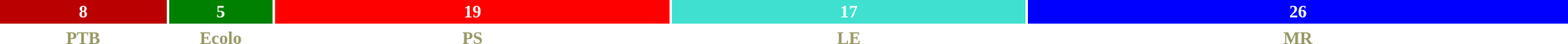<table style="width:100%; font-size:88%; text-align:center;">
<tr style="font-weight:bold">
<td style="background:#BB0000; width:10.67%; color:white">8</td>
<td style="background:green; width:6.67%; color:white">5</td>
<td style="background:red; width:25.33%; color:white">19</td>
<td style="background:turquoise; width:22.67%; color:white">17</td>
<td style="background:blue; width:34.67%; color:white">26</td>
</tr>
<tr style="font-weight:bold; color:#996;">
<td>PTB</td>
<td>Ecolo</td>
<td>PS</td>
<td>LE</td>
<td>MR</td>
</tr>
</table>
